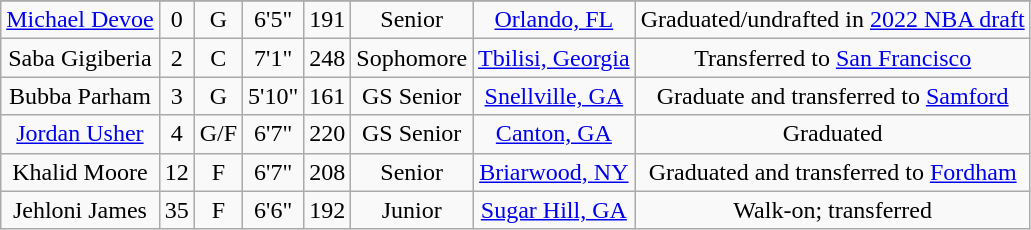<table class="wikitable sortable" border="1" style="text-align:center;">
<tr align=center>
</tr>
<tr>
<td><a href='#'>Michael Devoe</a></td>
<td>0</td>
<td>G</td>
<td>6'5"</td>
<td>191</td>
<td>Senior</td>
<td><a href='#'>Orlando, FL</a></td>
<td>Graduated/undrafted in <a href='#'>2022 NBA draft</a></td>
</tr>
<tr>
<td>Saba Gigiberia</td>
<td>2</td>
<td>C</td>
<td>7'1"</td>
<td>248</td>
<td>Sophomore</td>
<td><a href='#'>Tbilisi, Georgia</a></td>
<td>Transferred to <a href='#'>San Francisco</a></td>
</tr>
<tr>
<td>Bubba Parham</td>
<td>3</td>
<td>G</td>
<td>5'10"</td>
<td>161</td>
<td>GS Senior</td>
<td><a href='#'>Snellville, GA</a></td>
<td>Graduate and transferred to <a href='#'>Samford</a></td>
</tr>
<tr>
<td><a href='#'>Jordan Usher</a></td>
<td>4</td>
<td>G/F</td>
<td>6'7"</td>
<td>220</td>
<td>GS Senior</td>
<td><a href='#'>Canton, GA</a></td>
<td>Graduated</td>
</tr>
<tr>
<td>Khalid Moore</td>
<td>12</td>
<td>F</td>
<td>6'7"</td>
<td>208</td>
<td>Senior</td>
<td><a href='#'>Briarwood, NY</a></td>
<td>Graduated and transferred to <a href='#'>Fordham</a></td>
</tr>
<tr>
<td>Jehloni James</td>
<td>35</td>
<td>F</td>
<td>6'6"</td>
<td>192</td>
<td>Junior</td>
<td><a href='#'>Sugar Hill, GA</a></td>
<td>Walk-on; transferred</td>
</tr>
</table>
